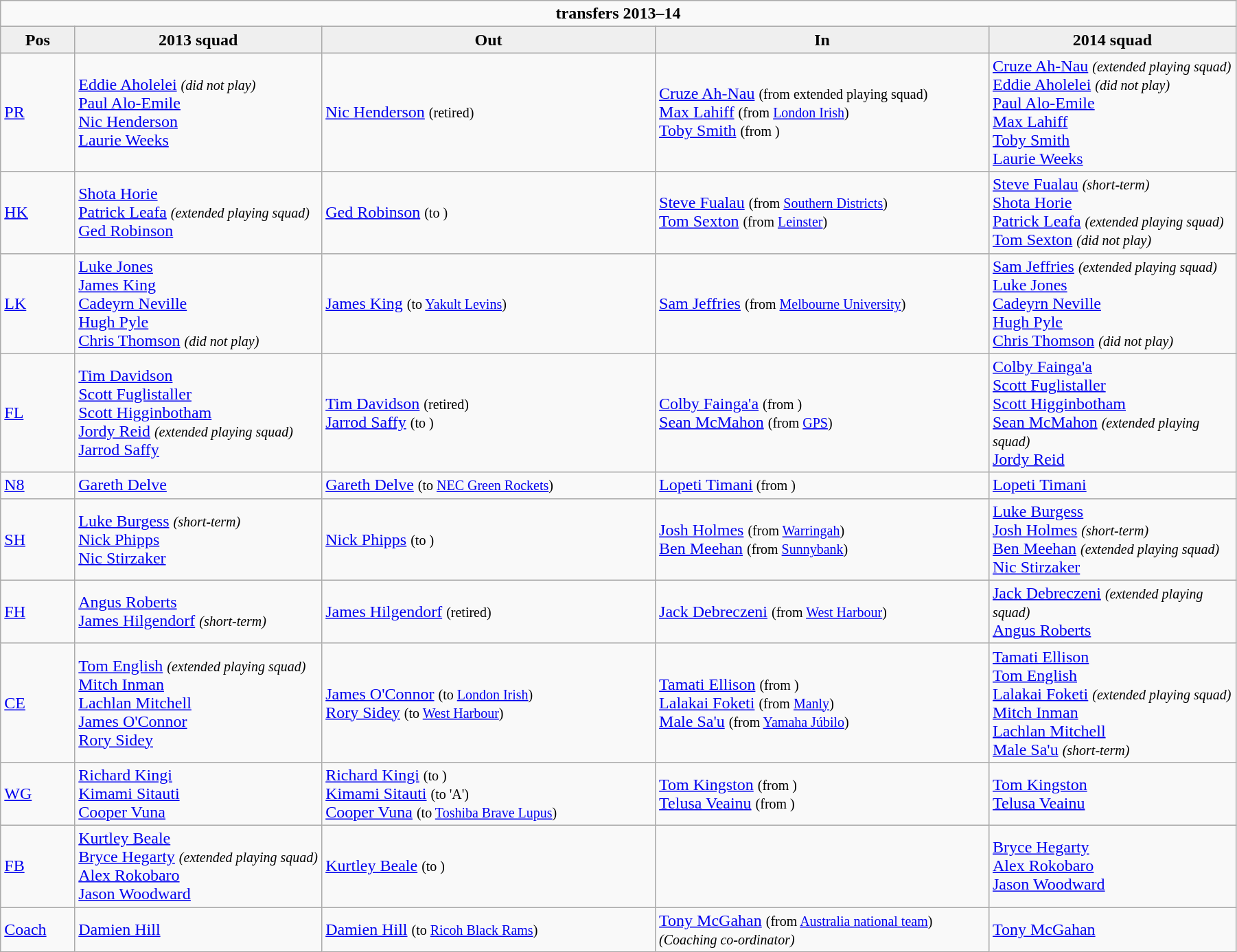<table class="wikitable" style="text-align: left; width:95%">
<tr>
<td colspan="100%" style="text-align:center;"><strong> transfers 2013–14</strong></td>
</tr>
<tr>
<th style="background:#efefef; width:6%;">Pos</th>
<th style="background:#efefef; width:20%;">2013 squad</th>
<th style="background:#efefef; width:27%;">Out</th>
<th style="background:#efefef; width:27%;">In</th>
<th style="background:#efefef; width:20%;">2014 squad</th>
</tr>
<tr>
<td><a href='#'>PR</a></td>
<td> <a href='#'>Eddie Aholelei</a> <small><em>(did not play)</em></small><br><a href='#'>Paul Alo-Emile</a><br><a href='#'>Nic Henderson</a><br><a href='#'>Laurie Weeks</a></td>
<td>  <a href='#'>Nic Henderson</a> <small>(retired)</small></td>
<td>  <a href='#'>Cruze Ah-Nau</a> <small>(from extended playing squad)</small><br> <a href='#'>Max Lahiff</a> <small>(from  <a href='#'>London Irish</a>)</small><br> <a href='#'>Toby Smith</a> <small>(from )</small></td>
<td> <a href='#'>Cruze Ah-Nau</a> <small><em>(extended playing squad)</em></small><br><a href='#'>Eddie Aholelei</a> <small><em>(did not play)</em></small><br><a href='#'>Paul Alo-Emile</a><br><a href='#'>Max Lahiff</a><br><a href='#'>Toby Smith</a><br><a href='#'>Laurie Weeks</a></td>
</tr>
<tr>
<td><a href='#'>HK</a></td>
<td> <a href='#'>Shota Horie</a><br><a href='#'>Patrick Leafa</a> <small><em>(extended playing squad)</em></small><br><a href='#'>Ged Robinson</a></td>
<td>  <a href='#'>Ged Robinson</a> <small>(to )</small></td>
<td>  <a href='#'>Steve Fualau</a> <small>(from <a href='#'>Southern Districts</a>)</small><br> <a href='#'>Tom Sexton</a> <small>(from  <a href='#'>Leinster</a>)</small></td>
<td> <a href='#'>Steve Fualau</a> <small><em>(short-term)</em></small><br><a href='#'>Shota Horie</a><br><a href='#'>Patrick Leafa</a> <small><em>(extended playing squad)</em></small><br><a href='#'>Tom Sexton</a> <small><em>(did not play)</em></small></td>
</tr>
<tr>
<td><a href='#'>LK</a></td>
<td> <a href='#'>Luke Jones</a><br><a href='#'>James King</a><br><a href='#'>Cadeyrn Neville</a><br><a href='#'>Hugh Pyle</a><br><a href='#'>Chris Thomson</a> <small><em>(did not play)</em></small></td>
<td>  <a href='#'>James King</a> <small>(to  <a href='#'>Yakult Levins</a>)</small></td>
<td>  <a href='#'>Sam Jeffries</a> <small>(from <a href='#'>Melbourne University</a>)</small></td>
<td> <a href='#'>Sam Jeffries</a> <small><em>(extended playing squad)</em></small><br><a href='#'>Luke Jones</a><br><a href='#'>Cadeyrn Neville</a><br><a href='#'>Hugh Pyle</a><br><a href='#'>Chris Thomson</a> <small><em>(did not play)</em></small></td>
</tr>
<tr>
<td><a href='#'>FL</a></td>
<td> <a href='#'>Tim Davidson</a><br><a href='#'>Scott Fuglistaller</a><br><a href='#'>Scott Higginbotham</a><br><a href='#'>Jordy Reid</a> <small><em>(extended playing squad)</em></small><br><a href='#'>Jarrod Saffy</a></td>
<td>  <a href='#'>Tim Davidson</a> <small>(retired)</small><br> <a href='#'>Jarrod Saffy</a> <small>(to )</small></td>
<td>  <a href='#'>Colby Fainga'a</a> <small>(from )</small><br> <a href='#'>Sean McMahon</a> <small>(from <a href='#'>GPS</a>)</small></td>
<td> <a href='#'>Colby Fainga'a</a><br><a href='#'>Scott Fuglistaller</a><br><a href='#'>Scott Higginbotham</a><br><a href='#'>Sean McMahon</a> <small><em>(extended playing squad)</em></small><br><a href='#'>Jordy Reid</a></td>
</tr>
<tr>
<td><a href='#'>N8</a></td>
<td> <a href='#'>Gareth Delve</a></td>
<td>  <a href='#'>Gareth Delve</a> <small>(to  <a href='#'>NEC Green Rockets</a>)</small></td>
<td>  <a href='#'>Lopeti Timani</a><small> (from )</small></td>
<td> <a href='#'>Lopeti Timani</a></td>
</tr>
<tr>
<td><a href='#'>SH</a></td>
<td> <a href='#'>Luke Burgess</a> <small><em>(short-term)</em></small><br><a href='#'>Nick Phipps</a><br><a href='#'>Nic Stirzaker</a></td>
<td>  <a href='#'>Nick Phipps</a> <small>(to )</small></td>
<td>  <a href='#'>Josh Holmes</a> <small>(from <a href='#'>Warringah</a>)</small><br> <a href='#'>Ben Meehan</a> <small>(from <a href='#'>Sunnybank</a>)</small></td>
<td> <a href='#'>Luke Burgess</a><br><a href='#'>Josh Holmes</a> <small><em>(short-term)</em></small><br><a href='#'>Ben Meehan</a> <small><em>(extended playing squad)</em></small><br><a href='#'>Nic Stirzaker</a></td>
</tr>
<tr>
<td><a href='#'>FH</a></td>
<td> <a href='#'>Angus Roberts</a><br><a href='#'>James Hilgendorf</a> <small><em>(short-term)</em></small></td>
<td>  <a href='#'>James Hilgendorf</a> <small>(retired)</small></td>
<td>  <a href='#'>Jack Debreczeni</a> <small>(from <a href='#'>West Harbour</a>)</small></td>
<td> <a href='#'>Jack Debreczeni</a> <small><em>(extended playing squad)</em></small><br><a href='#'>Angus Roberts</a></td>
</tr>
<tr>
<td><a href='#'>CE</a></td>
<td> <a href='#'>Tom English</a> <small><em>(extended playing squad)</em></small><br><a href='#'>Mitch Inman</a><br><a href='#'>Lachlan Mitchell</a><br><a href='#'>James O'Connor</a><br><a href='#'>Rory Sidey</a></td>
<td>  <a href='#'>James O'Connor</a> <small>(to  <a href='#'>London Irish</a>)</small><br> <a href='#'>Rory Sidey</a> <small>(to <a href='#'>West Harbour</a>)</small></td>
<td>  <a href='#'>Tamati Ellison</a> <small>(from )</small><br> <a href='#'>Lalakai Foketi</a> <small>(from <a href='#'>Manly</a>)</small><br> <a href='#'>Male Sa'u</a> <small>(from  <a href='#'>Yamaha Júbilo</a>)</small></td>
<td> <a href='#'>Tamati Ellison</a><br><a href='#'>Tom English</a><br><a href='#'>Lalakai Foketi</a> <small><em>(extended playing squad)</em></small><br><a href='#'>Mitch Inman</a><br><a href='#'>Lachlan Mitchell</a><br><a href='#'>Male Sa'u</a> <small><em>(short-term)</em></small></td>
</tr>
<tr>
<td><a href='#'>WG</a></td>
<td> <a href='#'>Richard Kingi</a><br><a href='#'>Kimami Sitauti</a><br><a href='#'>Cooper Vuna</a></td>
<td>  <a href='#'>Richard Kingi</a> <small>(to )</small><br> <a href='#'>Kimami Sitauti</a> <small>(to  'A')</small><br> <a href='#'>Cooper Vuna</a> <small>(to  <a href='#'>Toshiba Brave Lupus</a>)</small></td>
<td>  <a href='#'>Tom Kingston</a> <small>(from )</small><br>  <a href='#'>Telusa Veainu</a> <small>(from )</small></td>
<td> <a href='#'>Tom Kingston</a><br><a href='#'>Telusa Veainu</a></td>
</tr>
<tr>
<td><a href='#'>FB</a></td>
<td> <a href='#'>Kurtley Beale</a><br><a href='#'>Bryce Hegarty</a> <small><em>(extended playing squad)</em></small><br><a href='#'>Alex Rokobaro</a><br><a href='#'>Jason Woodward</a></td>
<td>  <a href='#'>Kurtley Beale</a> <small>(to )</small></td>
<td></td>
<td> <a href='#'>Bryce Hegarty</a><br><a href='#'>Alex Rokobaro</a><br><a href='#'>Jason Woodward</a></td>
</tr>
<tr>
<td><a href='#'>Coach</a></td>
<td> <a href='#'>Damien Hill</a></td>
<td>  <a href='#'>Damien Hill</a> <small>(to  <a href='#'>Ricoh Black Rams</a>)</small></td>
<td>  <a href='#'>Tony McGahan</a> <small>(from <a href='#'>Australia national team</a>) <em>(Coaching co-ordinator)</em></small></td>
<td> <a href='#'>Tony McGahan</a></td>
</tr>
</table>
